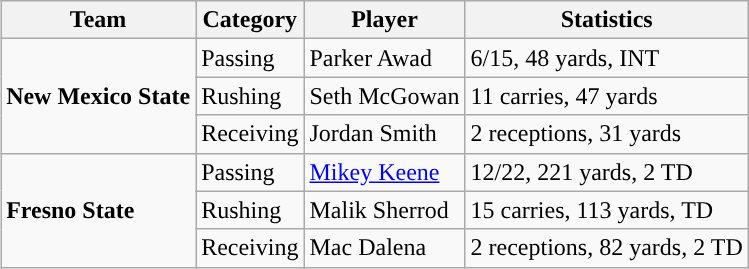<table class="wikitable" style="float: right;">
<tr>
<th>Team</th>
<th>Category</th>
<th>Player</th>
<th>Statistics</th>
</tr>
<tr>
<td rowspan=3><strong>New Mexico State</strong></td>
<td>Passing</td>
<td>Parker Awad</td>
<td>6/15, 48 yards, INT</td>
</tr>
<tr>
<td>Rushing</td>
<td>Seth McGowan</td>
<td>11 carries, 47 yards</td>
</tr>
<tr>
<td>Receiving</td>
<td>Jordan Smith</td>
<td>2 receptions, 31 yards</td>
</tr>
<tr>
<td rowspan=3><strong>Fresno State</strong></td>
<td>Passing</td>
<td><a href='#'>Mikey Keene</a></td>
<td>12/22, 221 yards, 2 TD</td>
</tr>
<tr>
<td>Rushing</td>
<td>Malik Sherrod</td>
<td>15 carries, 113 yards, TD</td>
</tr>
<tr>
<td>Receiving</td>
<td>Mac Dalena</td>
<td>2 receptions, 82 yards, 2 TD</td>
</tr>
</table>
